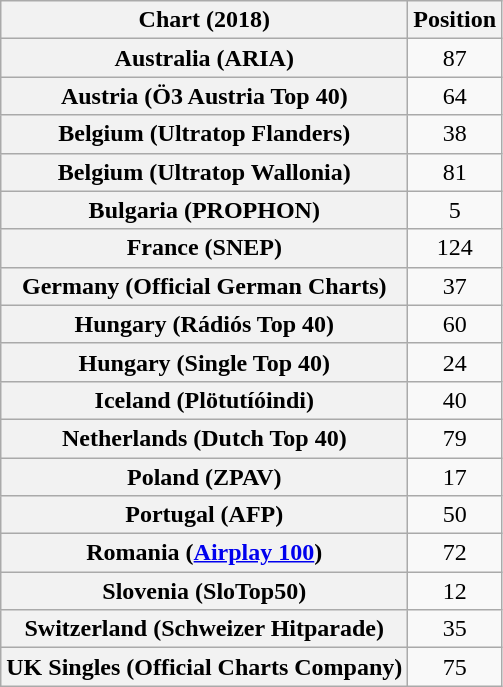<table class="wikitable sortable plainrowheaders" style="text-align:center">
<tr>
<th scope="col">Chart (2018)</th>
<th scope="col">Position</th>
</tr>
<tr>
<th scope="row">Australia (ARIA)</th>
<td>87</td>
</tr>
<tr>
<th scope="row">Austria (Ö3 Austria Top 40)</th>
<td>64</td>
</tr>
<tr>
<th scope="row">Belgium (Ultratop Flanders)</th>
<td>38</td>
</tr>
<tr>
<th scope="row">Belgium (Ultratop Wallonia)</th>
<td>81</td>
</tr>
<tr>
<th scope="row">Bulgaria (PROPHON)</th>
<td>5</td>
</tr>
<tr>
<th scope="row">France (SNEP)</th>
<td>124</td>
</tr>
<tr>
<th scope="row">Germany (Official German Charts)</th>
<td>37</td>
</tr>
<tr>
<th scope="row">Hungary (Rádiós Top 40)</th>
<td>60</td>
</tr>
<tr>
<th scope="row">Hungary (Single Top 40)</th>
<td>24</td>
</tr>
<tr>
<th scope="row">Iceland (Plötutíóindi)</th>
<td>40</td>
</tr>
<tr>
<th scope="row">Netherlands (Dutch Top 40)</th>
<td>79</td>
</tr>
<tr>
<th scope="row">Poland (ZPAV)</th>
<td>17</td>
</tr>
<tr>
<th scope="row">Portugal (AFP)</th>
<td>50</td>
</tr>
<tr>
<th scope="row">Romania (<a href='#'>Airplay 100</a>)</th>
<td>72</td>
</tr>
<tr>
<th scope="row">Slovenia (SloTop50)</th>
<td>12</td>
</tr>
<tr>
<th scope="row">Switzerland (Schweizer Hitparade)</th>
<td>35</td>
</tr>
<tr>
<th scope="row">UK Singles (Official Charts Company)</th>
<td>75</td>
</tr>
</table>
